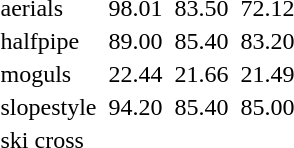<table>
<tr>
<td>aerials<br></td>
<td></td>
<td>98.01</td>
<td></td>
<td>83.50</td>
<td></td>
<td>72.12</td>
</tr>
<tr>
<td>halfpipe<br></td>
<td></td>
<td>89.00</td>
<td></td>
<td>85.40</td>
<td></td>
<td>83.20</td>
</tr>
<tr>
<td>moguls<br></td>
<td></td>
<td>22.44</td>
<td></td>
<td>21.66</td>
<td></td>
<td>21.49</td>
</tr>
<tr>
<td>slopestyle<br></td>
<td></td>
<td>94.20</td>
<td></td>
<td>85.40</td>
<td></td>
<td>85.00</td>
</tr>
<tr>
<td>ski cross<br></td>
<td colspan=2></td>
<td colspan=2></td>
<td colspan=2></td>
</tr>
</table>
